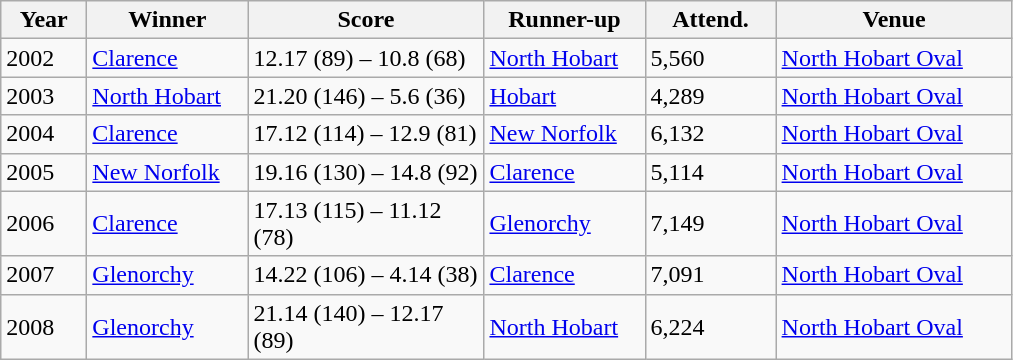<table class="wikitable sortable">
<tr>
<th width=50px>Year</th>
<th width=100px>Winner</th>
<th width=150px>Score</th>
<th width=100px>Runner-up</th>
<th width=80px>Attend.</th>
<th width=150px>Venue</th>
</tr>
<tr>
<td>2002</td>
<td><a href='#'>Clarence</a></td>
<td>12.17 (89) – 10.8 (68)</td>
<td><a href='#'>North Hobart</a></td>
<td>5,560</td>
<td><a href='#'>North Hobart Oval</a></td>
</tr>
<tr>
<td>2003</td>
<td><a href='#'>North Hobart</a></td>
<td>21.20 (146) – 5.6 (36)</td>
<td><a href='#'>Hobart</a></td>
<td>4,289</td>
<td><a href='#'>North Hobart Oval</a></td>
</tr>
<tr>
<td>2004</td>
<td><a href='#'>Clarence</a></td>
<td>17.12 (114) – 12.9 (81)</td>
<td><a href='#'>New Norfolk</a></td>
<td>6,132</td>
<td><a href='#'>North Hobart Oval</a></td>
</tr>
<tr>
<td>2005</td>
<td><a href='#'>New Norfolk</a></td>
<td>19.16 (130) – 14.8 (92)</td>
<td><a href='#'>Clarence</a></td>
<td>5,114</td>
<td><a href='#'>North Hobart Oval</a></td>
</tr>
<tr>
<td>2006</td>
<td><a href='#'>Clarence</a></td>
<td>17.13 (115) – 11.12 (78)</td>
<td><a href='#'>Glenorchy</a></td>
<td>7,149</td>
<td><a href='#'>North Hobart Oval</a></td>
</tr>
<tr>
<td>2007</td>
<td><a href='#'>Glenorchy</a></td>
<td>14.22 (106) – 4.14 (38)</td>
<td><a href='#'>Clarence</a></td>
<td>7,091</td>
<td><a href='#'>North Hobart Oval</a></td>
</tr>
<tr>
<td>2008</td>
<td><a href='#'>Glenorchy</a></td>
<td>21.14 (140) – 12.17 (89)</td>
<td><a href='#'>North Hobart</a></td>
<td>6,224</td>
<td><a href='#'>North Hobart Oval</a></td>
</tr>
</table>
